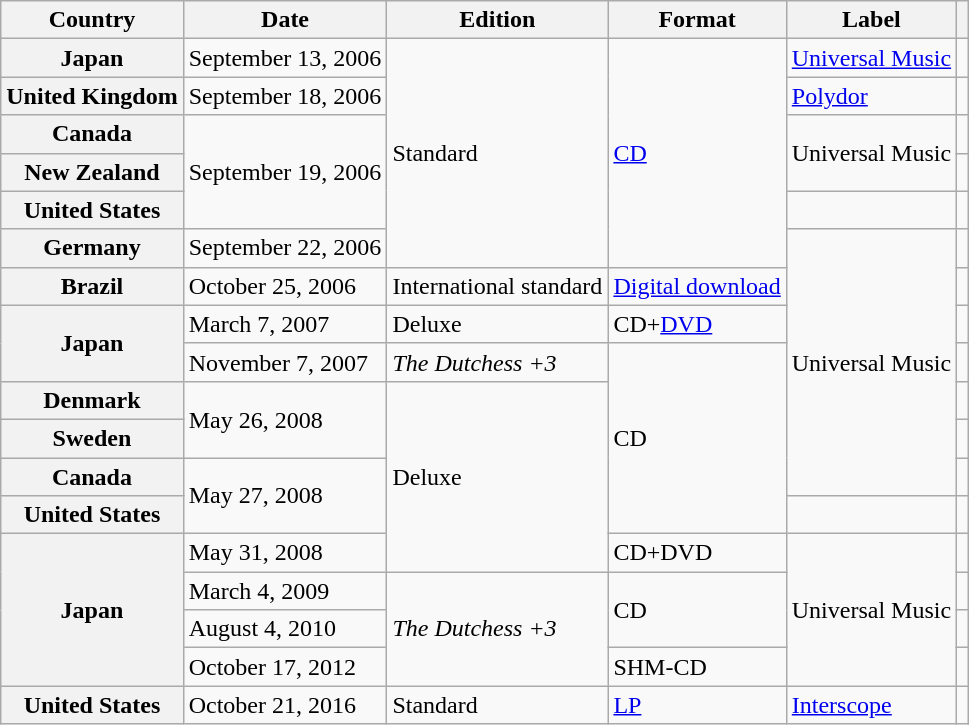<table class="wikitable plainrowheaders">
<tr>
<th scope="col">Country</th>
<th scope="col">Date</th>
<th scope="col">Edition</th>
<th scope="col">Format</th>
<th scope="col">Label</th>
<th scope="col"></th>
</tr>
<tr>
<th scope="row">Japan</th>
<td>September 13, 2006</td>
<td rowspan="6">Standard</td>
<td rowspan="6"><a href='#'>CD</a></td>
<td><a href='#'>Universal Music</a></td>
<td></td>
</tr>
<tr>
<th scope="row">United Kingdom</th>
<td>September 18, 2006</td>
<td><a href='#'>Polydor</a></td>
<td></td>
</tr>
<tr>
<th scope="row">Canada</th>
<td rowspan="3">September 19, 2006</td>
<td rowspan="2">Universal Music</td>
<td></td>
</tr>
<tr>
<th scope="row">New Zealand</th>
<td></td>
</tr>
<tr>
<th scope="row">United States</th>
<td></td>
<td></td>
</tr>
<tr>
<th scope="row">Germany</th>
<td>September 22, 2006</td>
<td rowspan="7">Universal Music</td>
<td></td>
</tr>
<tr>
<th scope="row">Brazil</th>
<td>October 25, 2006</td>
<td>International standard</td>
<td><a href='#'>Digital download</a></td>
<td></td>
</tr>
<tr>
<th scope="row" rowspan="2">Japan</th>
<td>March 7, 2007</td>
<td>Deluxe </td>
<td>CD+<a href='#'>DVD</a></td>
<td></td>
</tr>
<tr>
<td>November 7, 2007</td>
<td><em>The Dutchess +3</em></td>
<td rowspan="5">CD</td>
<td></td>
</tr>
<tr>
<th scope="row">Denmark</th>
<td rowspan="2">May 26, 2008</td>
<td rowspan="5">Deluxe</td>
<td></td>
</tr>
<tr>
<th scope="row">Sweden</th>
<td></td>
</tr>
<tr>
<th scope="row">Canada</th>
<td rowspan="2">May 27, 2008</td>
<td></td>
</tr>
<tr>
<th scope="row">United States</th>
<td></td>
<td></td>
</tr>
<tr>
<th scope="row" rowspan="4">Japan</th>
<td>May 31, 2008</td>
<td>CD+DVD</td>
<td rowspan="4">Universal Music</td>
<td></td>
</tr>
<tr>
<td>March 4, 2009</td>
<td rowspan="3"><em>The Dutchess +3</em></td>
<td rowspan="2">CD</td>
<td></td>
</tr>
<tr>
<td>August 4, 2010</td>
<td></td>
</tr>
<tr>
<td>October 17, 2012</td>
<td>SHM-CD</td>
<td></td>
</tr>
<tr>
<th scope="row">United States</th>
<td>October 21, 2016</td>
<td>Standard</td>
<td><a href='#'>LP</a></td>
<td><a href='#'>Interscope</a></td>
<td></td>
</tr>
</table>
